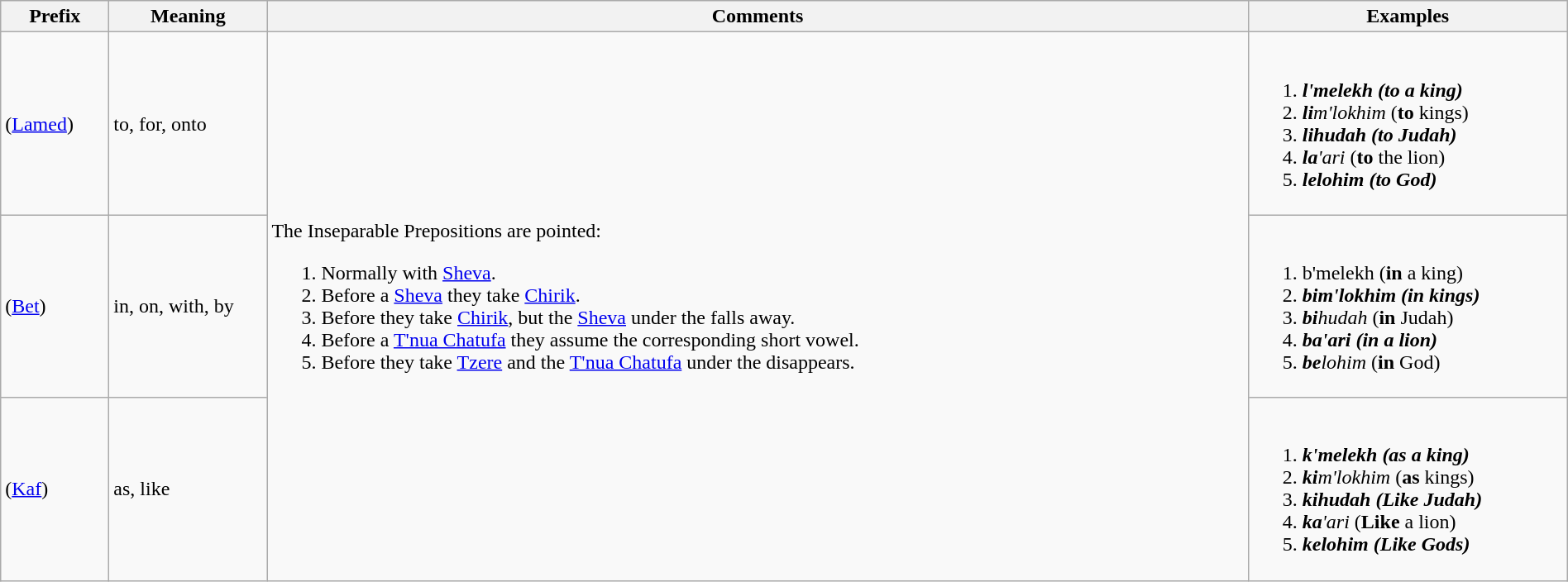<table class="wikitable" style="width:100%;">
<tr>
<th width="80">Prefix</th>
<th width="120">Meaning</th>
<th>Comments</th>
<th width="250">Examples</th>
</tr>
<tr style="height:50px">
<td> (<a href='#'>Lamed</a>)</td>
<td>to, for, onto</td>
<td rowspan="3">The Inseparable Prepositions are pointed:<br><ol><li>Normally with <a href='#'>Sheva</a>.</li><li>Before a <a href='#'>Sheva</a> they take <a href='#'>Chirik</a>.</li><li>Before  they take <a href='#'>Chirik</a>, but the <a href='#'>Sheva</a> under the  falls away.</li><li>Before a <a href='#'>T'nua Chatufa</a> they assume the corresponding short vowel.</li><li>Before  they take <a href='#'>Tzere</a> and the <a href='#'>T'nua Chatufa</a> under the  disappears.</li></ol></td>
<td><br><ol><li> <strong><em>l<strong>'melekh<em> (</strong>to<strong> a king)</li><li> </em></strong>li</strong>m'lokhim</em> (<strong>to</strong> kings)</li><li> <strong><em>li<strong>hudah<em> (</strong>to<strong> Judah)</li><li> </em></strong>la</strong>'ari</em> (<strong>to</strong> the lion)</li><li> <strong><em>le<strong>lohim<em> (</strong>to<strong> God)</li></ol></td>
</tr>
<tr style="height:50px">
<td> (<a href='#'>Bet</a>)</td>
<td>in, on, with, by</td>
<td><br><ol><li> </em></strong>b</strong>'melekh</em> (<strong>in</strong> a king)</li><li> <strong><em>bi<strong>m'lokhim<em> (</strong>in<strong> kings)</li><li> </em></strong>bi</strong>hudah</em> (<strong>in</strong> Judah)</li><li> <strong><em>ba<strong>'ari<em> (</strong>in<strong> a lion)</li><li> </em></strong>be</strong>lohim</em> (<strong>in</strong> God)</li></ol></td>
</tr>
<tr style="height:50px">
<td> (<a href='#'>Kaf</a>)</td>
<td>as, like</td>
<td><br><ol><li> <strong><em>k<strong>'melekh<em> (</strong>as<strong> a king)</li><li> </em></strong>ki</strong>m'lokhim</em> (<strong>as</strong> kings)</li><li> <strong><em>ki<strong>hudah<em> (</strong>Like<strong> Judah)</li><li> </em></strong>ka</strong>'ari</em> (<strong>Like</strong> a lion)</li><li> <strong><em>ke<strong>lohim<em> (</strong>Like<strong> Gods)</li></ol></td>
</tr>
</table>
